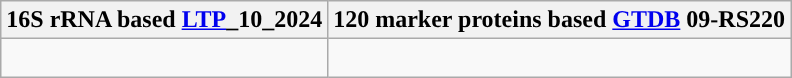<table class="wikitable">
<tr>
<th colspan=1>16S rRNA based <a href='#'>LTP</a>_10_2024</th>
<th colspan=1>120 marker proteins based <a href='#'>GTDB</a> 09-RS220</th>
</tr>
<tr>
<td style="vertical-align:top"><br></td>
<td><br></td>
</tr>
</table>
